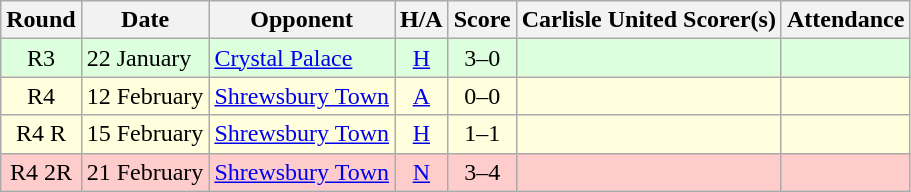<table class="wikitable" style="text-align:center">
<tr>
<th>Round</th>
<th>Date</th>
<th>Opponent</th>
<th>H/A</th>
<th>Score</th>
<th>Carlisle United Scorer(s)</th>
<th>Attendance</th>
</tr>
<tr bgcolor=#ddffdd>
<td>R3</td>
<td align=left>22 January</td>
<td align=left><a href='#'>Crystal Palace</a></td>
<td><a href='#'>H</a></td>
<td>3–0</td>
<td align=left></td>
<td></td>
</tr>
<tr bgcolor=#ffffdd>
<td>R4</td>
<td align=left>12 February</td>
<td align=left><a href='#'>Shrewsbury Town</a></td>
<td><a href='#'>A</a></td>
<td>0–0</td>
<td align=left></td>
<td></td>
</tr>
<tr bgcolor=#ffffdd>
<td>R4 R</td>
<td align=left>15 February</td>
<td align=left><a href='#'>Shrewsbury Town</a></td>
<td><a href='#'>H</a></td>
<td>1–1</td>
<td align=left></td>
<td></td>
</tr>
<tr bgcolor=#FFCCCC>
<td>R4 2R</td>
<td align=left>21 February</td>
<td align=left><a href='#'>Shrewsbury Town</a></td>
<td><a href='#'>N</a></td>
<td>3–4</td>
<td align=left></td>
<td></td>
</tr>
</table>
